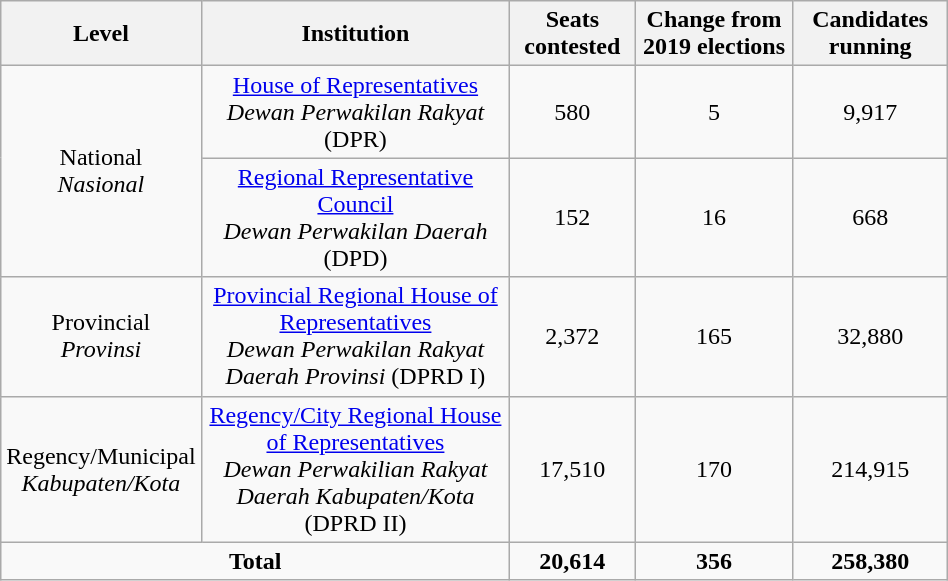<table class="wikitable" style="text-align:center; width:50%">
<tr>
<th scope="col">Level</th>
<th scope="col">Institution</th>
<th scope="col">Seats contested</th>
<th scope="col">Change from 2019 elections</th>
<th scope="col">Candidates running</th>
</tr>
<tr>
<td rowspan=2>National<br><em>Nasional</em></td>
<td><a href='#'>House of Representatives</a><br><em>Dewan Perwakilan Rakyat</em> (DPR)</td>
<td>580</td>
<td>5</td>
<td>9,917</td>
</tr>
<tr>
<td><a href='#'>Regional Representative Council</a><br><em>Dewan Perwakilan Daerah</em> (DPD)</td>
<td>152</td>
<td>16</td>
<td>668</td>
</tr>
<tr>
<td>Provincial<br><em>Provinsi</em></td>
<td><a href='#'>Provincial Regional House of Representatives</a><br><em>Dewan Perwakilan Rakyat Daerah Provinsi</em> (DPRD I)</td>
<td>2,372</td>
<td>165</td>
<td>32,880</td>
</tr>
<tr>
<td>Regency/Municipal<br><em>Kabupaten/Kota</em></td>
<td><a href='#'>Regency/City Regional House of Representatives</a><br><em>Dewan Perwakilian Rakyat Daerah Kabupaten/Kota</em> (DPRD II)</td>
<td>17,510</td>
<td>170</td>
<td>214,915</td>
</tr>
<tr>
<td colspan=2><strong>Total</strong></td>
<td><strong>20,614</strong></td>
<td><strong>356</strong></td>
<td><strong>258,380</strong></td>
</tr>
</table>
